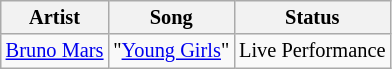<table class="wikitable" style="font-size: 85%">
<tr>
<th>Artist</th>
<th>Song</th>
<th>Status</th>
</tr>
<tr>
<td> <a href='#'>Bruno Mars</a></td>
<td>"<a href='#'>Young Girls</a>"</td>
<td>Live Performance</td>
</tr>
</table>
